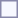<table style="border:1px solid #8888aa; background-color:#f7f8ff; padding:5px; font-size:95%; margin: 0px 12px 12px 0px;">
</table>
